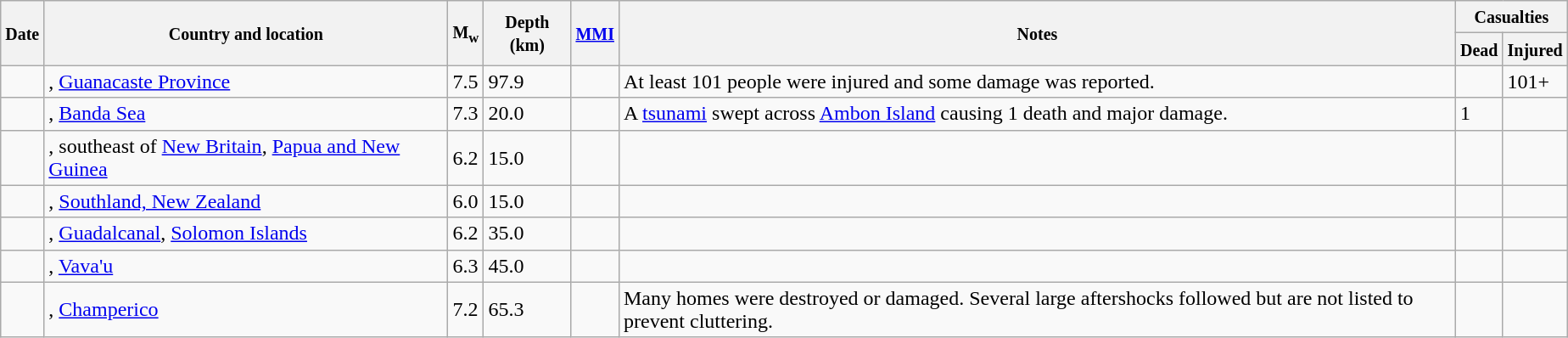<table class="wikitable sortable sort-under" style="border:1px black; margin-left:1em;">
<tr>
<th rowspan="2"><small>Date</small></th>
<th rowspan="2" style="width: 310px"><small>Country and location</small></th>
<th rowspan="2"><small>M<sub>w</sub></small></th>
<th rowspan="2"><small>Depth (km)</small></th>
<th rowspan="2"><small><a href='#'>MMI</a></small></th>
<th rowspan="2" class="unsortable"><small>Notes</small></th>
<th colspan="2"><small>Casualties</small></th>
</tr>
<tr>
<th><small>Dead</small></th>
<th><small>Injured</small></th>
</tr>
<tr>
<td></td>
<td>, <a href='#'>Guanacaste Province</a></td>
<td>7.5</td>
<td>97.9</td>
<td></td>
<td>At least 101 people were injured and some damage was reported.</td>
<td></td>
<td>101+</td>
</tr>
<tr>
<td></td>
<td>, <a href='#'>Banda Sea</a></td>
<td>7.3</td>
<td>20.0</td>
<td></td>
<td>A <a href='#'>tsunami</a> swept across <a href='#'>Ambon Island</a> causing 1 death and major damage.</td>
<td>1</td>
<td></td>
</tr>
<tr>
<td></td>
<td>, southeast of <a href='#'>New Britain</a>, <a href='#'>Papua and New Guinea</a></td>
<td>6.2</td>
<td>15.0</td>
<td></td>
<td></td>
<td></td>
<td></td>
</tr>
<tr>
<td></td>
<td>, <a href='#'>Southland, New Zealand</a></td>
<td>6.0</td>
<td>15.0</td>
<td></td>
<td></td>
<td></td>
<td></td>
</tr>
<tr>
<td></td>
<td>, <a href='#'>Guadalcanal</a>, <a href='#'>Solomon Islands</a></td>
<td>6.2</td>
<td>35.0</td>
<td></td>
<td></td>
<td></td>
<td></td>
</tr>
<tr>
<td></td>
<td>, <a href='#'>Vava'u</a></td>
<td>6.3</td>
<td>45.0</td>
<td></td>
<td></td>
<td></td>
<td></td>
</tr>
<tr>
<td></td>
<td>, <a href='#'>Champerico</a></td>
<td>7.2</td>
<td>65.3</td>
<td></td>
<td>Many homes were destroyed or damaged. Several large aftershocks followed but are not listed to prevent cluttering.</td>
<td></td>
<td></td>
</tr>
</table>
